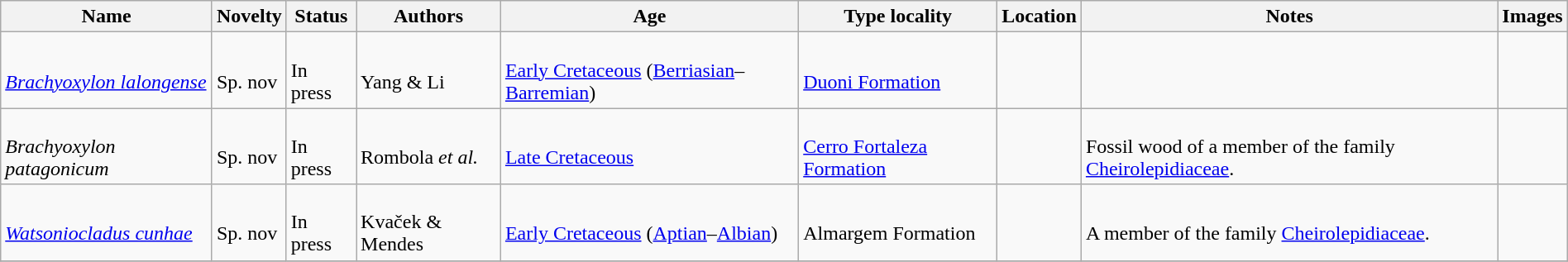<table class="wikitable sortable" align="center" width="100%">
<tr>
<th>Name</th>
<th>Novelty</th>
<th>Status</th>
<th>Authors</th>
<th>Age</th>
<th>Type locality</th>
<th>Location</th>
<th>Notes</th>
<th>Images</th>
</tr>
<tr>
<td><br><em><a href='#'>Brachyoxylon lalongense</a></em></td>
<td><br>Sp. nov</td>
<td><br>In press</td>
<td><br>Yang & Li</td>
<td><br><a href='#'>Early Cretaceous</a> (<a href='#'>Berriasian</a>–<a href='#'>Barremian</a>)</td>
<td><br><a href='#'>Duoni Formation</a></td>
<td><br></td>
<td></td>
<td></td>
</tr>
<tr>
<td><br><em>Brachyoxylon patagonicum</em></td>
<td><br>Sp. nov</td>
<td><br>In press</td>
<td><br>Rombola <em>et al.</em></td>
<td><br><a href='#'>Late Cretaceous</a></td>
<td><br><a href='#'>Cerro Fortaleza Formation</a></td>
<td><br></td>
<td><br>Fossil wood of a member of the family <a href='#'>Cheirolepidiaceae</a>.</td>
<td></td>
</tr>
<tr>
<td><br><em><a href='#'>Watsoniocladus cunhae</a></em></td>
<td><br>Sp. nov</td>
<td><br>In press</td>
<td><br>Kvaček & Mendes</td>
<td><br><a href='#'>Early Cretaceous</a> (<a href='#'>Aptian</a>–<a href='#'>Albian</a>)</td>
<td><br>Almargem Formation</td>
<td><br></td>
<td><br>A member of the family <a href='#'>Cheirolepidiaceae</a>.</td>
<td></td>
</tr>
<tr>
</tr>
</table>
